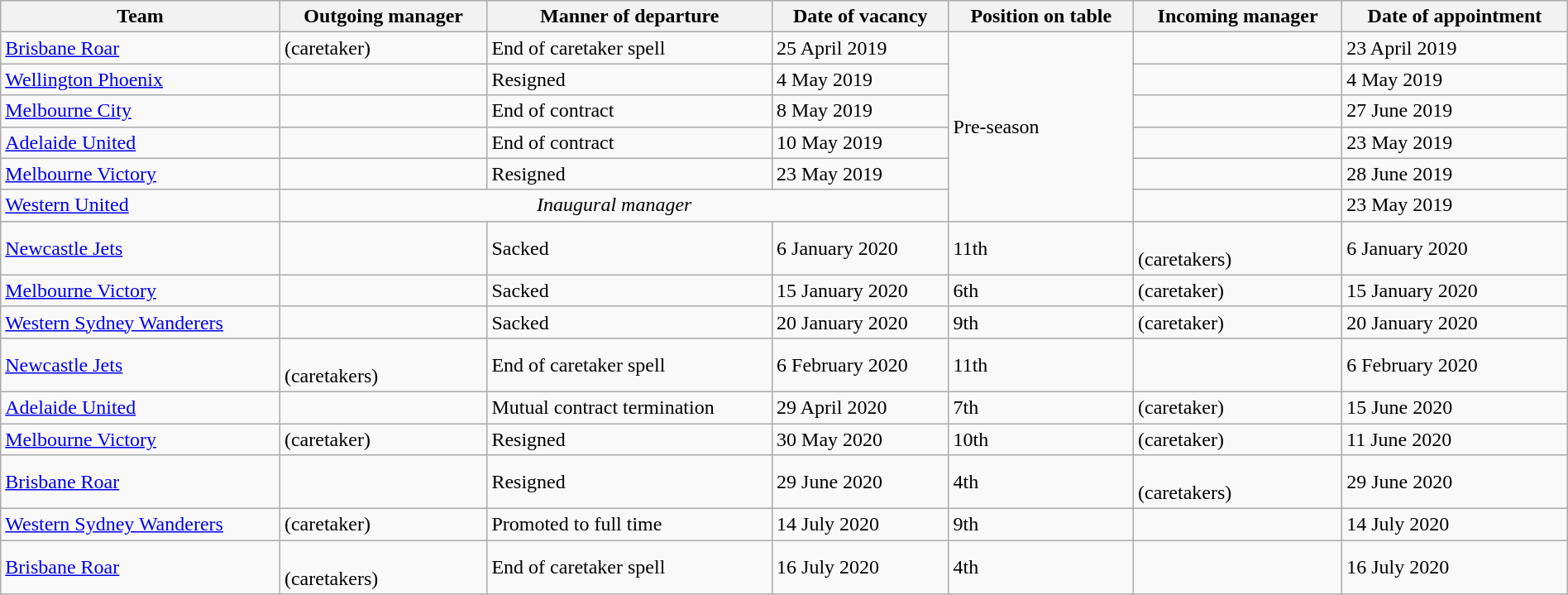<table class="wikitable sortable" style="width:100%;">
<tr>
<th>Team</th>
<th>Outgoing manager</th>
<th>Manner of departure</th>
<th>Date of vacancy</th>
<th>Position on table</th>
<th>Incoming manager</th>
<th>Date of appointment</th>
</tr>
<tr>
<td><a href='#'>Brisbane Roar</a></td>
<td> (caretaker)</td>
<td>End of caretaker spell</td>
<td>25 April 2019</td>
<td rowspan="6">Pre-season</td>
<td></td>
<td>23 April 2019</td>
</tr>
<tr>
<td><a href='#'>Wellington Phoenix</a></td>
<td></td>
<td>Resigned</td>
<td>4 May 2019</td>
<td></td>
<td>4 May 2019</td>
</tr>
<tr>
<td><a href='#'>Melbourne City</a></td>
<td></td>
<td>End of contract</td>
<td>8 May 2019</td>
<td></td>
<td>27 June 2019</td>
</tr>
<tr>
<td><a href='#'>Adelaide United</a></td>
<td></td>
<td>End of contract</td>
<td>10 May 2019</td>
<td></td>
<td>23 May 2019</td>
</tr>
<tr>
<td><a href='#'>Melbourne Victory</a></td>
<td></td>
<td>Resigned</td>
<td>23 May 2019</td>
<td></td>
<td>28 June 2019</td>
</tr>
<tr>
<td><a href='#'>Western United</a></td>
<td colspan="3" style="text-align:center;"><em>Inaugural manager</em></td>
<td></td>
<td>23 May 2019</td>
</tr>
<tr>
<td><a href='#'>Newcastle Jets</a></td>
<td></td>
<td>Sacked</td>
<td>6 January 2020</td>
<td>11th</td>
<td> <br>(caretakers)</td>
<td>6 January 2020</td>
</tr>
<tr>
<td><a href='#'>Melbourne Victory</a></td>
<td></td>
<td>Sacked</td>
<td>15 January 2020</td>
<td>6th</td>
<td> (caretaker)</td>
<td>15 January 2020</td>
</tr>
<tr>
<td><a href='#'>Western Sydney Wanderers</a></td>
<td></td>
<td>Sacked</td>
<td>20 January 2020</td>
<td>9th</td>
<td> (caretaker)</td>
<td>20 January 2020</td>
</tr>
<tr>
<td><a href='#'>Newcastle Jets</a></td>
<td> <br>(caretakers)</td>
<td>End of caretaker spell</td>
<td>6 February 2020</td>
<td>11th</td>
<td></td>
<td>6 February 2020</td>
</tr>
<tr>
<td><a href='#'>Adelaide United</a></td>
<td></td>
<td>Mutual contract termination</td>
<td>29 April 2020</td>
<td>7th</td>
<td> (caretaker)</td>
<td>15 June 2020</td>
</tr>
<tr>
<td><a href='#'>Melbourne Victory</a></td>
<td> (caretaker)</td>
<td>Resigned</td>
<td>30 May 2020</td>
<td>10th</td>
<td> (caretaker)</td>
<td>11 June 2020</td>
</tr>
<tr>
<td><a href='#'>Brisbane Roar</a></td>
<td></td>
<td>Resigned</td>
<td>29 June 2020</td>
<td>4th</td>
<td> <br>(caretakers)</td>
<td>29 June 2020</td>
</tr>
<tr>
<td><a href='#'>Western Sydney Wanderers</a></td>
<td> (caretaker)</td>
<td>Promoted to full time</td>
<td>14 July 2020</td>
<td>9th</td>
<td></td>
<td>14 July 2020</td>
</tr>
<tr>
<td><a href='#'>Brisbane Roar</a></td>
<td> <br>(caretakers)</td>
<td>End of caretaker spell</td>
<td>16 July 2020</td>
<td>4th</td>
<td></td>
<td>16 July 2020</td>
</tr>
</table>
